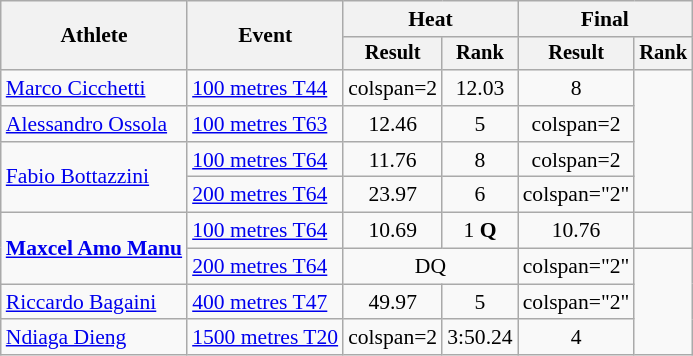<table class="wikitable" style="font-size:90%">
<tr>
<th rowspan="2">Athlete</th>
<th rowspan="2">Event</th>
<th colspan="2">Heat</th>
<th colspan="2">Final</th>
</tr>
<tr style="font-size:95%">
<th>Result</th>
<th>Rank</th>
<th>Result</th>
<th>Rank</th>
</tr>
<tr align=center>
<td align=left><a href='#'>Marco Cicchetti</a></td>
<td align=left><a href='#'>100 metres T44</a></td>
<td>colspan=2 </td>
<td>12.03</td>
<td>8</td>
</tr>
<tr align=center>
<td align=left><a href='#'>Alessandro Ossola</a></td>
<td align=left><a href='#'>100 metres T63</a></td>
<td>12.46</td>
<td>5</td>
<td>colspan=2 </td>
</tr>
<tr align=center>
<td align=left rowspan=2><a href='#'>Fabio Bottazzini</a></td>
<td align=left><a href='#'>100 metres T64</a></td>
<td>11.76</td>
<td>8</td>
<td>colspan=2 </td>
</tr>
<tr align=center>
<td align=left><a href='#'>200 metres T64</a></td>
<td>23.97</td>
<td>6</td>
<td>colspan="2" </td>
</tr>
<tr align=center>
<td align=left rowspan=2><strong><a href='#'>Maxcel Amo Manu</a></strong></td>
<td align=left><a href='#'>100 metres T64</a></td>
<td>10.69</td>
<td>1 <strong>Q</strong></td>
<td>10.76</td>
<td></td>
</tr>
<tr align=center>
<td align=left><a href='#'>200 metres T64</a></td>
<td colspan="2">DQ</td>
<td>colspan="2" </td>
</tr>
<tr align=center>
<td align=left><a href='#'>Riccardo Bagaini</a></td>
<td align=left><a href='#'>400 metres T47</a></td>
<td>49.97</td>
<td>5</td>
<td>colspan="2" </td>
</tr>
<tr align=center>
<td align=left><a href='#'>Ndiaga Dieng</a></td>
<td align=left><a href='#'>1500 metres T20</a></td>
<td>colspan=2 </td>
<td>3:50.24</td>
<td>4</td>
</tr>
</table>
